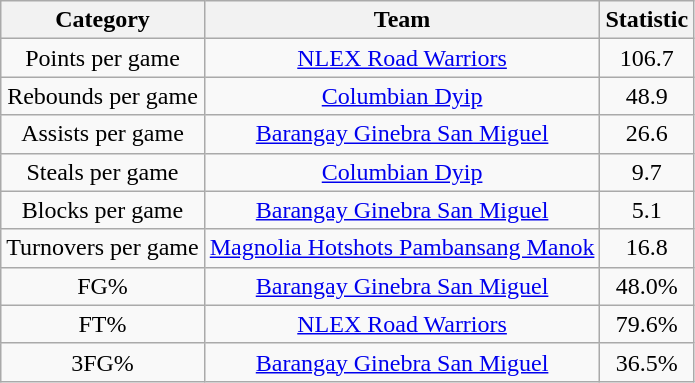<table class="wikitable" style="text-align:center">
<tr>
<th>Category</th>
<th>Team</th>
<th>Statistic</th>
</tr>
<tr>
<td>Points per game</td>
<td><a href='#'>NLEX Road Warriors</a></td>
<td>106.7</td>
</tr>
<tr>
<td>Rebounds per game</td>
<td><a href='#'>Columbian Dyip</a></td>
<td>48.9</td>
</tr>
<tr>
<td>Assists per game</td>
<td><a href='#'>Barangay Ginebra San Miguel</a></td>
<td>26.6</td>
</tr>
<tr>
<td>Steals per game</td>
<td><a href='#'>Columbian Dyip</a></td>
<td>9.7</td>
</tr>
<tr>
<td>Blocks per game</td>
<td><a href='#'>Barangay Ginebra San Miguel</a></td>
<td>5.1</td>
</tr>
<tr>
<td>Turnovers per game</td>
<td><a href='#'>Magnolia Hotshots Pambansang Manok</a></td>
<td>16.8</td>
</tr>
<tr>
<td>FG%</td>
<td><a href='#'>Barangay Ginebra San Miguel</a></td>
<td>48.0%</td>
</tr>
<tr>
<td>FT%</td>
<td><a href='#'>NLEX Road Warriors</a></td>
<td>79.6%</td>
</tr>
<tr>
<td>3FG%</td>
<td><a href='#'>Barangay Ginebra San Miguel</a></td>
<td>36.5%</td>
</tr>
</table>
